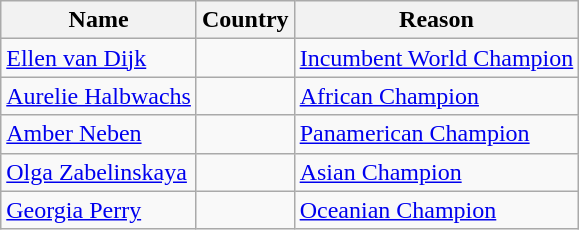<table class="wikitable">
<tr>
<th>Name</th>
<th>Country</th>
<th>Reason</th>
</tr>
<tr>
<td><a href='#'>Ellen van Dijk</a></td>
<td></td>
<td><a href='#'>Incumbent World Champion</a></td>
</tr>
<tr>
<td><a href='#'>Aurelie Halbwachs</a></td>
<td></td>
<td><a href='#'>African Champion</a></td>
</tr>
<tr>
<td><a href='#'>Amber Neben</a></td>
<td></td>
<td><a href='#'>Panamerican Champion</a></td>
</tr>
<tr>
<td><a href='#'>Olga Zabelinskaya</a></td>
<td></td>
<td><a href='#'>Asian Champion</a></td>
</tr>
<tr>
<td><a href='#'>Georgia Perry</a></td>
<td></td>
<td><a href='#'>Oceanian Champion</a></td>
</tr>
</table>
